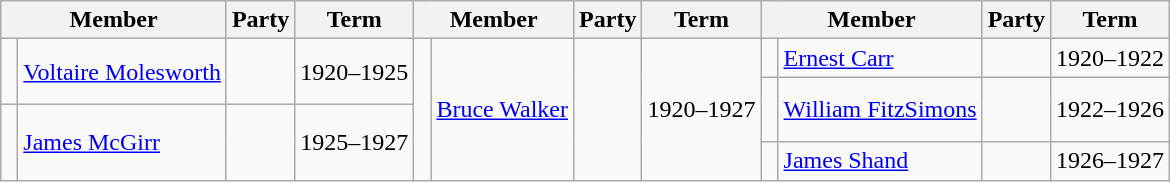<table class="wikitable">
<tr>
<th colspan="2">Member</th>
<th>Party</th>
<th>Term</th>
<th colspan="2">Member</th>
<th>Party</th>
<th>Term</th>
<th colspan="2">Member</th>
<th>Party</th>
<th>Term</th>
</tr>
<tr>
<td rowspan="2" ><br> </td>
<td rowspan="2"><a href='#'>Voltaire Molesworth</a></td>
<td rowspan="2"></td>
<td rowspan="2">1920–1925</td>
<td rowspan="4" > </td>
<td rowspan="4"><a href='#'>Bruce Walker</a></td>
<td rowspan="4"></td>
<td rowspan="4">1920–1927</td>
<td> </td>
<td><a href='#'>Ernest Carr</a></td>
<td></td>
<td>1920–1922</td>
</tr>
<tr>
<td rowspan="2" ><br> </td>
<td rowspan="2"><a href='#'>William FitzSimons</a></td>
<td rowspan="2"></td>
<td rowspan="2">1922–1926</td>
</tr>
<tr>
<td rowspan="2" ><br> </td>
<td rowspan="2"><a href='#'>James McGirr</a></td>
<td rowspan="2"></td>
<td rowspan="2">1925–1927</td>
</tr>
<tr>
<td> </td>
<td><a href='#'>James Shand</a></td>
<td></td>
<td>1926–1927</td>
</tr>
</table>
